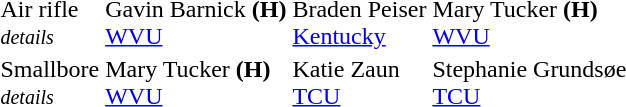<table>
<tr>
<td rowspan=1>Air rifle<br><small><em>details</em></small></td>
<td rowspan=1>Gavin Barnick <strong>(H)</strong> <br><a href='#'>WVU</a></td>
<td rowspan=1>Braden Peiser<br> <a href='#'>Kentucky</a></td>
<td rowspan=1>Mary Tucker <strong>(H)</strong> <br><a href='#'>WVU</a></td>
</tr>
<tr>
<td rowspan=2>Smallbore<br><small><em>details</em></small></td>
<td rowspan=2>Mary Tucker <strong>(H)</strong> <br> <a href='#'>WVU</a></td>
<td rowspan=2>Katie Zaun<br> <a href='#'>TCU</a></td>
<td rowspan=2>Stephanie Grundsøe<br> <a href='#'>TCU</a></td>
</tr>
<tr>
</tr>
</table>
